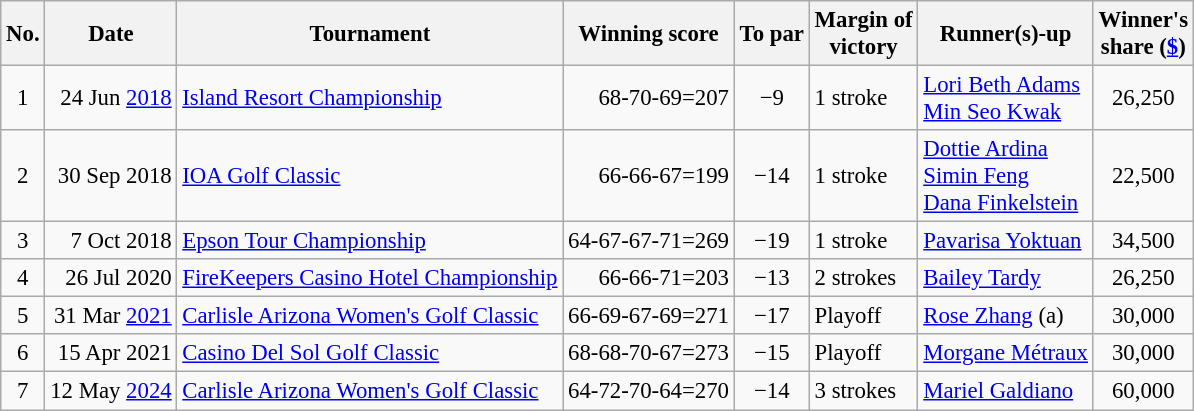<table class="wikitable" style="font-size:95%;">
<tr>
<th>No.</th>
<th>Date</th>
<th>Tournament</th>
<th>Winning score</th>
<th>To par</th>
<th>Margin of<br>victory</th>
<th>Runner(s)-up</th>
<th>Winner's<br>share (<a href='#'>$</a>)</th>
</tr>
<tr>
<td align=center>1</td>
<td align=right>24 Jun <a href='#'>2018</a></td>
<td><a href='#'>Island Resort Championship</a></td>
<td align=right>68-70-69=207</td>
<td align=center>−9</td>
<td>1 stroke</td>
<td> <a href='#'>Lori Beth Adams</a><br> <a href='#'>Min Seo Kwak</a></td>
<td align=center>26,250</td>
</tr>
<tr>
<td align=center>2</td>
<td align=right>30 Sep 2018</td>
<td><a href='#'>IOA Golf Classic</a></td>
<td align=right>66-66-67=199</td>
<td align=center>−14</td>
<td>1 stroke</td>
<td> <a href='#'>Dottie Ardina</a><br> <a href='#'>Simin Feng</a><br> <a href='#'>Dana Finkelstein</a></td>
<td align=center>22,500</td>
</tr>
<tr>
<td align=center>3</td>
<td align=right>7 Oct 2018</td>
<td><a href='#'>Epson Tour Championship</a></td>
<td align=right>64-67-67-71=269</td>
<td align=center>−19</td>
<td>1 stroke</td>
<td> <a href='#'>Pavarisa Yoktuan</a></td>
<td align=center>34,500</td>
</tr>
<tr>
<td align=center>4</td>
<td align=right>26 Jul 2020</td>
<td><a href='#'>FireKeepers Casino Hotel Championship</a></td>
<td align=right>66-66-71=203</td>
<td align=center>−13</td>
<td>2 strokes</td>
<td> <a href='#'>Bailey Tardy</a></td>
<td align=center>26,250</td>
</tr>
<tr>
<td align=center>5</td>
<td align=right>31 Mar <a href='#'>2021</a></td>
<td><a href='#'>Carlisle Arizona Women's Golf Classic</a></td>
<td align=right>66-69-67-69=271</td>
<td align=center>−17</td>
<td>Playoff</td>
<td> <a href='#'>Rose Zhang</a> (a)</td>
<td align=center>30,000</td>
</tr>
<tr>
<td align=center>6</td>
<td align=right>15 Apr 2021</td>
<td><a href='#'>Casino Del Sol Golf Classic</a></td>
<td align=right>68-68-70-67=273</td>
<td align=center>−15</td>
<td>Playoff</td>
<td> <a href='#'>Morgane Métraux</a></td>
<td align=center>30,000</td>
</tr>
<tr>
<td align=center>7</td>
<td align=right>12 May <a href='#'>2024</a></td>
<td><a href='#'>Carlisle Arizona Women's Golf Classic</a></td>
<td align=right>64-72-70-64=270</td>
<td align=center>−14</td>
<td>3 strokes</td>
<td> <a href='#'>Mariel Galdiano</a></td>
<td align=center>60,000</td>
</tr>
</table>
